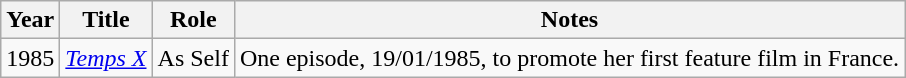<table class="wikitable">
<tr>
<th>Year</th>
<th>Title</th>
<th>Role</th>
<th>Notes</th>
</tr>
<tr>
<td>1985</td>
<td><em><a href='#'>Temps X</a></em></td>
<td>As Self</td>
<td>One episode, 19/01/1985, to promote her first feature film in France.</td>
</tr>
</table>
